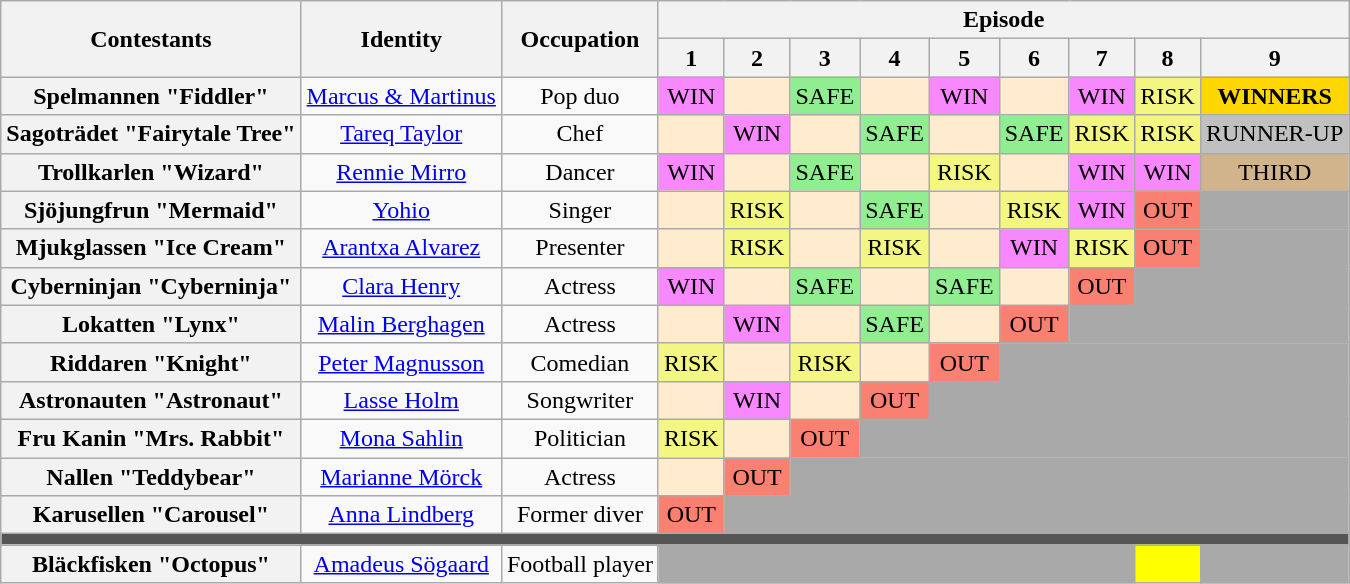<table class="wikitable plainrowheaders" style="text-align: center;">
<tr>
<th rowspan="2">Contestants</th>
<th rowspan="2">Identity</th>
<th rowspan="2">Occupation</th>
<th colspan="9">Episode</th>
</tr>
<tr>
<th textalign=center>1</th>
<th textalign=center>2</th>
<th textalign=center>3</th>
<th textalign=center>4</th>
<th textalign=center>5</th>
<th textalign=center>6</th>
<th textalign=center>7</th>
<th textalign=center>8</th>
<th textalign=center>9</th>
</tr>
<tr>
<th>Spelmannen "Fiddler"</th>
<td><a href='#'>Marcus & Martinus</a></td>
<td>Pop duo</td>
<td bgcolor=#F888FD>WIN</td>
<td bgcolor=#FFEBCD></td>
<td bgcolor=lightgreen>SAFE</td>
<td bgcolor=#FFEBCD></td>
<td bgcolor=#F888FD>WIN</td>
<td bgcolor=#FFEBCD></td>
<td bgcolor=#F888FD>WIN</td>
<td bgcolor=#F3F781>RISK</td>
<td bgcolor=gold><strong>WINNERS</strong></td>
</tr>
<tr>
<th>Sagoträdet "Fairytale Tree"</th>
<td><a href='#'>Tareq Taylor</a></td>
<td>Chef</td>
<td bgcolor=#FFEBCD></td>
<td bgcolor=#F888FD>WIN</td>
<td bgcolor=#FFEBCD></td>
<td bgcolor=lightgreen>SAFE</td>
<td bgcolor=#FFEBCD></td>
<td bgcolor=lightgreen>SAFE</td>
<td bgcolor=#F3F781>RISK</td>
<td bgcolor=#F3F781>RISK</td>
<td bgcolor=silver>RUNNER-UP</td>
</tr>
<tr>
<th>Trollkarlen "Wizard"</th>
<td><a href='#'>Rennie Mirro</a></td>
<td>Dancer</td>
<td bgcolor=#F888FD>WIN</td>
<td bgcolor=#FFEBCD></td>
<td bgcolor=lightgreen>SAFE</td>
<td bgcolor=#FFEBCD></td>
<td bgcolor=#F3F781>RISK</td>
<td bgcolor=#FFEBCD></td>
<td bgcolor=#F888FD>WIN</td>
<td bgcolor=#F888FD>WIN</td>
<td bgcolor=tan>THIRD</td>
</tr>
<tr>
<th>Sjöjungfrun "Mermaid"</th>
<td><a href='#'>Yohio</a></td>
<td>Singer</td>
<td bgcolor=#FFEBCD></td>
<td bgcolor=#F3F781>RISK</td>
<td bgcolor=#FFEBCD></td>
<td bgcolor=lightgreen>SAFE</td>
<td bgcolor=#FFEBCD></td>
<td bgcolor=#F3F781>RISK</td>
<td bgcolor=#F888FD>WIN</td>
<td bgcolor=salmon>OUT</td>
<td bgcolor=darkgrey></td>
</tr>
<tr>
<th>Mjukglassen "Ice Cream"</th>
<td><a href='#'>Arantxa Alvarez</a></td>
<td>Presenter</td>
<td bgcolor=#FFEBCD></td>
<td bgcolor=#F3F781>RISK</td>
<td bgcolor=#FFEBCD></td>
<td bgcolor=#F3F781>RISK</td>
<td bgcolor=#FFEBCD></td>
<td bgcolor=#F888FD>WIN</td>
<td bgcolor=#F3F781>RISK</td>
<td bgcolor=salmon>OUT</td>
<td bgcolor=darkgrey></td>
</tr>
<tr>
<th>Cyberninjan "Cyberninja"</th>
<td><a href='#'>Clara Henry</a></td>
<td>Actress</td>
<td bgcolor=#F888FD>WIN</td>
<td bgcolor=#FFEBCD></td>
<td bgcolor=lightgreen>SAFE</td>
<td bgcolor=#FFEBCD></td>
<td bgcolor=lightgreen>SAFE</td>
<td bgcolor=#FFEBCD></td>
<td bgcolor=salmon>OUT</td>
<td colspan="2" bgcolor=darkgrey></td>
</tr>
<tr>
<th>Lokatten "Lynx"</th>
<td><a href='#'>Malin Berghagen</a></td>
<td>Actress</td>
<td bgcolor=#FFEBCD></td>
<td bgcolor=#F888FD>WIN</td>
<td bgcolor=#FFEBCD></td>
<td bgcolor=lightgreen>SAFE</td>
<td bgcolor=#FFEBCD></td>
<td bgcolor=salmon>OUT</td>
<td colspan="3" bgcolor=darkgrey></td>
</tr>
<tr>
<th>Riddaren "Knight"</th>
<td><a href='#'>Peter Magnusson</a></td>
<td>Comedian</td>
<td bgcolor=#F3F781>RISK</td>
<td bgcolor=#FFEBCD></td>
<td bgcolor=#F3F781>RISK</td>
<td bgcolor=#FFEBCD></td>
<td bgcolor=salmon>OUT</td>
<td colspan="4" bgcolor=darkgrey></td>
</tr>
<tr>
<th>Astronauten "Astronaut"</th>
<td><a href='#'>Lasse Holm</a></td>
<td>Songwriter</td>
<td bgcolor=#FFEBCD></td>
<td bgcolor=#F888FD>WIN</td>
<td bgcolor=#FFEBCD></td>
<td bgcolor=salmon>OUT</td>
<td colspan="5" bgcolor=darkgrey></td>
</tr>
<tr>
<th>Fru Kanin "Mrs. Rabbit"</th>
<td><a href='#'>Mona Sahlin</a></td>
<td>Politician</td>
<td bgcolor=#F3F781>RISK</td>
<td bgcolor=#FFEBCD></td>
<td bgcolor=salmon>OUT</td>
<td colspan="6" bgcolor=darkgrey></td>
</tr>
<tr>
<th>Nallen "Teddybear"</th>
<td><a href='#'>Marianne Mörck</a></td>
<td>Actress</td>
<td bgcolor=#FFEBCD></td>
<td bgcolor=salmon>OUT</td>
<td colspan="7" bgcolor=darkgrey></td>
</tr>
<tr>
<th>Karusellen "Carousel"</th>
<td><a href='#'>Anna Lindberg</a></td>
<td>Former diver</td>
<td bgcolor=salmon>OUT</td>
<td colspan="8" bgcolor=darkgrey></td>
</tr>
<tr>
<td colspan=12 style="background:#555555;"></td>
</tr>
<tr>
<th>Bläckfisken "Octopus"</th>
<td><a href='#'>Amadeus Sögaard</a></td>
<td>Football player</td>
<td colspan="7" bgcolor="darkgrey"></td>
<td bgcolor="yellow"></td>
<td colspan="2" bgcolor=darkgray></td>
</tr>
</table>
